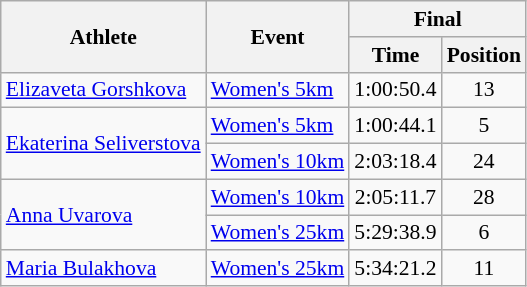<table class="wikitable" border="1" style="font-size:90%">
<tr>
<th rowspan=2>Athlete</th>
<th rowspan=2>Event</th>
<th colspan=2>Final</th>
</tr>
<tr>
<th>Time</th>
<th>Position</th>
</tr>
<tr>
<td rowspan=1><a href='#'>Elizaveta Gorshkova</a></td>
<td><a href='#'>Women's 5km</a></td>
<td align=center>1:00:50.4</td>
<td align=center>13</td>
</tr>
<tr>
<td rowspan=2><a href='#'>Ekaterina Seliverstova</a></td>
<td><a href='#'>Women's 5km</a></td>
<td align=center>1:00:44.1</td>
<td align=center>5</td>
</tr>
<tr>
<td><a href='#'>Women's 10km</a></td>
<td align=center>2:03:18.4</td>
<td align=center>24</td>
</tr>
<tr>
<td rowspan=2><a href='#'>Anna Uvarova</a></td>
<td><a href='#'>Women's 10km</a></td>
<td align=center>2:05:11.7</td>
<td align=center>28</td>
</tr>
<tr>
<td><a href='#'>Women's 25km</a></td>
<td align=center>5:29:38.9</td>
<td align=center>6</td>
</tr>
<tr>
<td rowspan=1><a href='#'>Maria Bulakhova</a></td>
<td><a href='#'>Women's 25km</a></td>
<td align=center>5:34:21.2</td>
<td align=center>11</td>
</tr>
</table>
